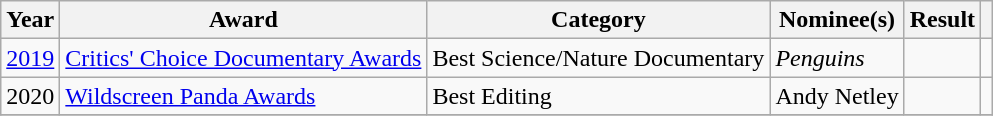<table class="wikitable sortable plainrowheaders">
<tr>
<th scope="col">Year</th>
<th scope="col">Award</th>
<th scope="col">Category</th>
<th scope="col">Nominee(s)</th>
<th scope="col">Result</th>
<th scope="col" class="unsortable"></th>
</tr>
<tr>
<td><a href='#'>2019</a></td>
<td><a href='#'>Critics' Choice Documentary Awards</a></td>
<td>Best Science/Nature Documentary</td>
<td><em>Penguins</em></td>
<td></td>
<td style="text-align:center;"></td>
</tr>
<tr>
<td>2020</td>
<td><a href='#'>Wildscreen Panda Awards</a></td>
<td>Best Editing</td>
<td>Andy Netley</td>
<td></td>
<td style="text-align:center;"></td>
</tr>
<tr>
</tr>
</table>
